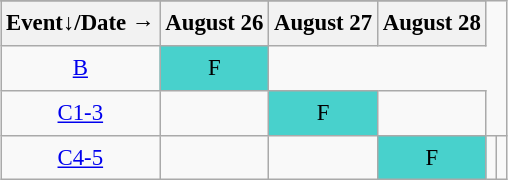<table class="wikitable" style="margin:0.5em auto; font-size:95%; line-height:1.50em;">
<tr align="center">
</tr>
<tr>
</tr>
<tr>
<th>Event↓/Date →</th>
<th>August 26</th>
<th>August 27</th>
<th>August 28</th>
</tr>
<tr align="center">
<td class="event"><a href='#'>B</a></td>
<td bgcolor="#48D1CC" align=center>F</td>
</tr>
<tr align="center">
<td class="event"><a href='#'>C1-3</a></td>
<td></td>
<td bgcolor="#48D1CC" align=center>F</td>
<td></td>
</tr>
<tr align="center">
<td class="event"><a href='#'>C4-5</a></td>
<td></td>
<td></td>
<td bgcolor="#48D1CC" align=center>F</td>
<td></td>
<td></td>
</tr>
</table>
